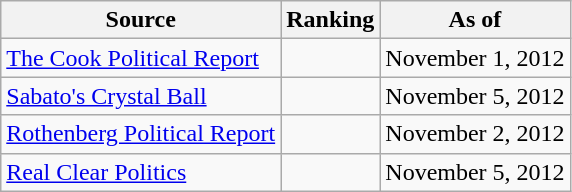<table class="wikitable" style="text-align:center">
<tr>
<th>Source</th>
<th>Ranking</th>
<th>As of</th>
</tr>
<tr>
<td align=left><a href='#'>The Cook Political Report</a></td>
<td></td>
<td>November 1, 2012</td>
</tr>
<tr>
<td align=left><a href='#'>Sabato's Crystal Ball</a></td>
<td></td>
<td>November 5, 2012</td>
</tr>
<tr>
<td align=left><a href='#'>Rothenberg Political Report</a></td>
<td></td>
<td>November 2, 2012</td>
</tr>
<tr>
<td align=left><a href='#'>Real Clear Politics</a></td>
<td></td>
<td>November 5, 2012</td>
</tr>
</table>
